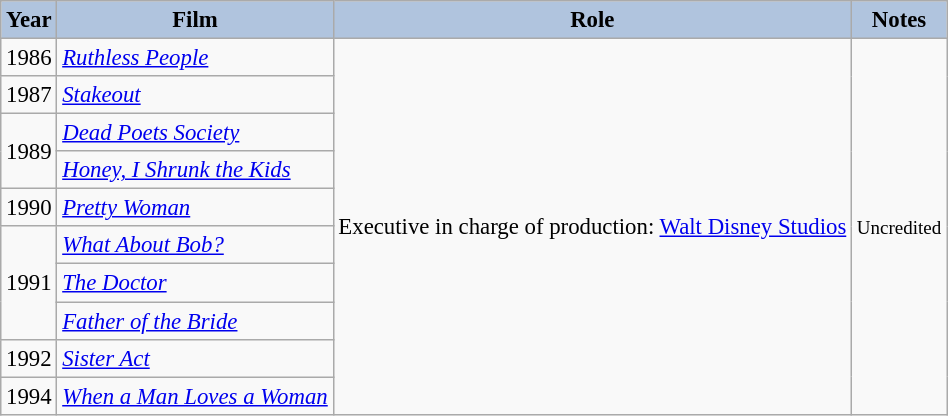<table class="wikitable" style="font-size:95%;">
<tr align="center">
<th style="background:#B0C4DE;">Year</th>
<th style="background:#B0C4DE;">Film</th>
<th style="background:#B0C4DE;">Role</th>
<th style="background:#B0C4DE;">Notes</th>
</tr>
<tr>
<td>1986</td>
<td><em><a href='#'>Ruthless People</a></em></td>
<td rowspan=10>Executive in charge of production: <a href='#'>Walt Disney Studios</a></td>
<td rowspan=10 style="text-align:center;"><small>Uncredited</small></td>
</tr>
<tr>
<td>1987</td>
<td><em><a href='#'>Stakeout</a></em></td>
</tr>
<tr>
<td rowspan=2>1989</td>
<td><em><a href='#'>Dead Poets Society</a></em></td>
</tr>
<tr>
<td><em><a href='#'>Honey, I Shrunk the Kids</a></em></td>
</tr>
<tr>
<td>1990</td>
<td><em><a href='#'>Pretty Woman</a></em></td>
</tr>
<tr>
<td rowspan=3>1991</td>
<td><em><a href='#'>What About Bob?</a></em></td>
</tr>
<tr>
<td><em><a href='#'>The Doctor</a></em></td>
</tr>
<tr>
<td><em><a href='#'>Father of the Bride</a></em></td>
</tr>
<tr>
<td>1992</td>
<td><em><a href='#'>Sister Act</a></em></td>
</tr>
<tr>
<td>1994</td>
<td><em><a href='#'>When a Man Loves a Woman</a></em></td>
</tr>
</table>
